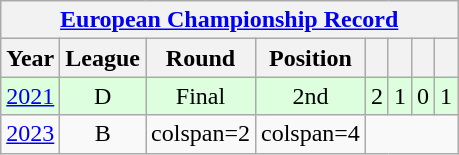<table class="wikitable" style="text-align: center;">
<tr>
<th colspan="8"><a href='#'>European Championship Record</a></th>
</tr>
<tr>
<th>Year</th>
<th>League</th>
<th>Round</th>
<th>Position</th>
<th></th>
<th></th>
<th></th>
<th></th>
</tr>
<tr style="background:#ddffdd;">
<td><a href='#'>2021</a></td>
<td>D</td>
<td>Final</td>
<td>2nd</td>
<td>2</td>
<td>1</td>
<td>0</td>
<td>1</td>
</tr>
<tr>
<td><a href='#'>2023</a></td>
<td>B</td>
<td>colspan=2</td>
<td>colspan=4</td>
</tr>
</table>
